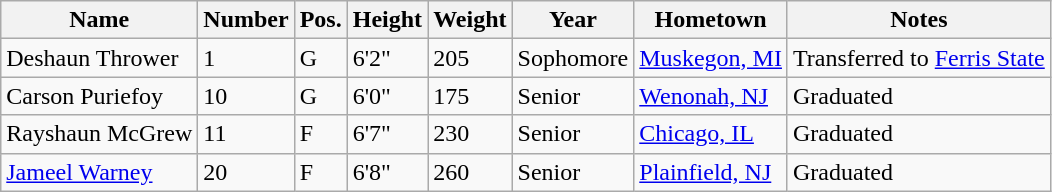<table class="wikitable sortable" border="1">
<tr>
<th>Name</th>
<th>Number</th>
<th>Pos.</th>
<th>Height</th>
<th>Weight</th>
<th>Year</th>
<th>Hometown</th>
<th class="unsortable">Notes</th>
</tr>
<tr>
<td>Deshaun Thrower</td>
<td>1</td>
<td>G</td>
<td>6'2"</td>
<td>205</td>
<td>Sophomore</td>
<td><a href='#'>Muskegon, MI</a></td>
<td>Transferred to <a href='#'>Ferris State</a></td>
</tr>
<tr>
<td>Carson Puriefoy</td>
<td>10</td>
<td>G</td>
<td>6'0"</td>
<td>175</td>
<td>Senior</td>
<td><a href='#'>Wenonah, NJ</a></td>
<td>Graduated</td>
</tr>
<tr>
<td>Rayshaun McGrew</td>
<td>11</td>
<td>F</td>
<td>6'7"</td>
<td>230</td>
<td>Senior</td>
<td><a href='#'>Chicago, IL</a></td>
<td>Graduated</td>
</tr>
<tr>
<td><a href='#'>Jameel Warney</a></td>
<td>20</td>
<td>F</td>
<td>6'8"</td>
<td>260</td>
<td>Senior</td>
<td><a href='#'>Plainfield, NJ</a></td>
<td>Graduated</td>
</tr>
</table>
